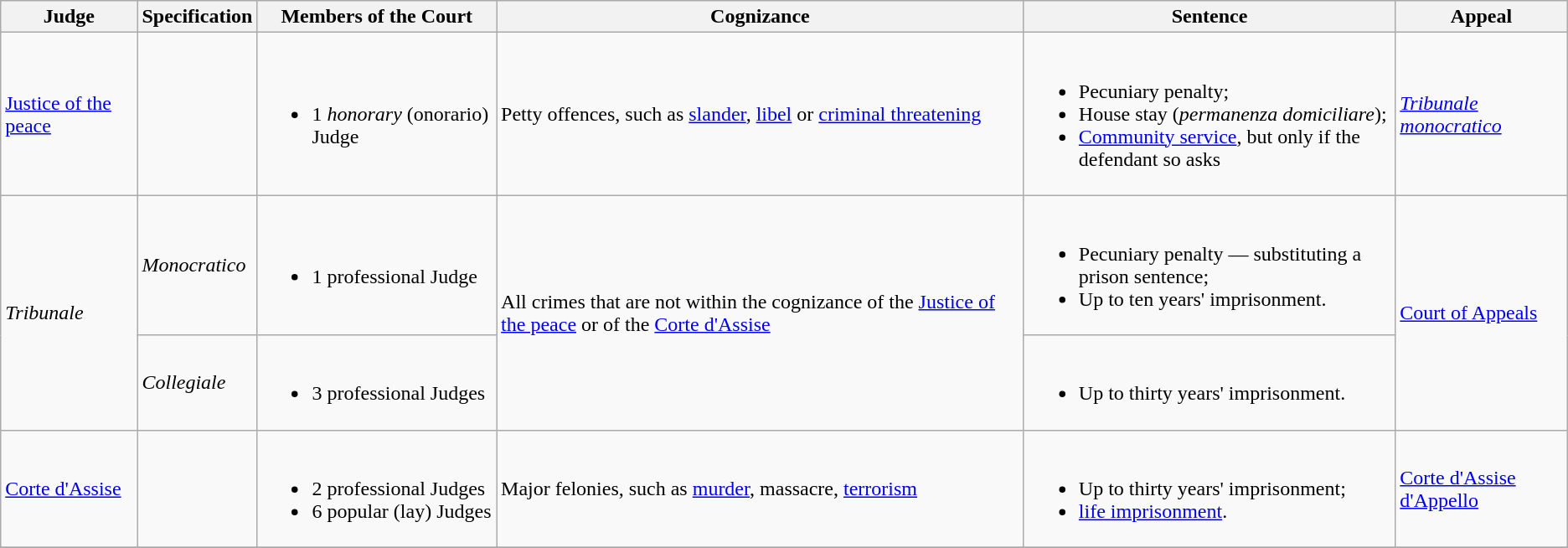<table class="wikitable">
<tr>
<th>Judge</th>
<th>Specification</th>
<th>Members of the Court</th>
<th>Cognizance</th>
<th>Sentence</th>
<th>Appeal</th>
</tr>
<tr>
<td><a href='#'>Justice of the peace</a></td>
<td></td>
<td><br><ul><li>1 <em>honorary</em> (onorario) Judge</li></ul></td>
<td>Petty offences, such as <a href='#'>slander</a>, <a href='#'>libel</a> or <a href='#'>criminal threatening</a></td>
<td><br><ul><li>Pecuniary penalty;</li><li>House stay (<em>permanenza domiciliare</em>);</li><li><a href='#'>Community service</a>, but only if the defendant so asks</li></ul></td>
<td><em><a href='#'>Tribunale monocratico</a></em></td>
</tr>
<tr>
<td rowspan="2"><em>Tribunale</em></td>
<td><em>Monocratico</em></td>
<td><br><ul><li>1 professional Judge</li></ul></td>
<td rowspan="2">All crimes that are not within the cognizance of the <a href='#'>Justice of the peace</a> or of the <a href='#'>Corte d'Assise</a></td>
<td><br><ul><li>Pecuniary penalty — substituting a prison sentence;</li><li>Up to ten years' imprisonment.</li></ul></td>
<td rowspan="2"><a href='#'>Court of Appeals</a></td>
</tr>
<tr>
<td><em>Collegiale</em></td>
<td><br><ul><li>3 professional Judges</li></ul></td>
<td><br><ul><li>Up to thirty years' imprisonment.</li></ul></td>
</tr>
<tr>
<td><a href='#'>Corte d'Assise</a></td>
<td></td>
<td><br><ul><li>2 professional Judges</li><li>6 popular (lay) Judges</li></ul></td>
<td>Major felonies, such as <a href='#'>murder</a>, massacre, <a href='#'>terrorism</a></td>
<td><br><ul><li>Up to thirty years' imprisonment;</li><li><a href='#'>life imprisonment</a>.</li></ul></td>
<td><a href='#'>Corte d'Assise d'Appello</a></td>
</tr>
<tr>
</tr>
</table>
